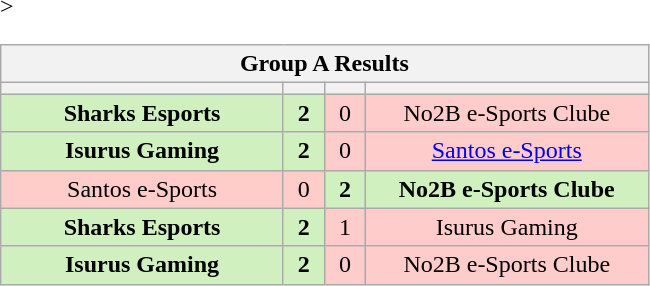<table class="wikitable" style="text-align: center;">
<tr>
<th colspan=4>Group A Results</th>
</tr>
<tr <noinclude>>
<th width="181px"></th>
<th width="20px"></th>
<th width="20px"></th>
<th width="181px"></noinclude></th>
</tr>
<tr>
<td style="background: #D0F0C0;"><strong>Sharks Esports</strong></td>
<td style="background: #D0F0C0;"><strong>2</strong></td>
<td style="background: #FFCCCC;">0</td>
<td style="background: #FFCCCC;">No2B e-Sports Clube</td>
</tr>
<tr>
<td style="background: #D0F0C0;"><strong>Isurus Gaming</strong></td>
<td style="background: #D0F0C0;"><strong>2</strong></td>
<td style="background: #FFCCCC;">0</td>
<td style="background: #FFCCCC;"><a href='#'>Santos e-Sports</a></td>
</tr>
<tr>
<td style="background: #FFCCCC;">Santos e-Sports</td>
<td style="background: #FFCCCC;">0</td>
<td style="background: #D0F0C0;"><strong>2</strong></td>
<td style="background: #D0F0C0;"><strong>No2B e-Sports Clube</strong></td>
</tr>
<tr>
<td style="background: #D0F0C0;"><strong>Sharks Esports</strong></td>
<td style="background: #D0F0C0;"><strong>2</strong></td>
<td style="background: #FFCCCC;">1</td>
<td style="background: #FFCCCC;">Isurus Gaming</td>
</tr>
<tr>
<td style="background: #D0F0C0;"><strong>Isurus Gaming</strong></td>
<td style="background: #D0F0C0;"><strong>2</strong></td>
<td style="background: #FFCCCC;">0</td>
<td style="background: #FFCCCC;">No2B e-Sports Clube</td>
</tr>
</table>
